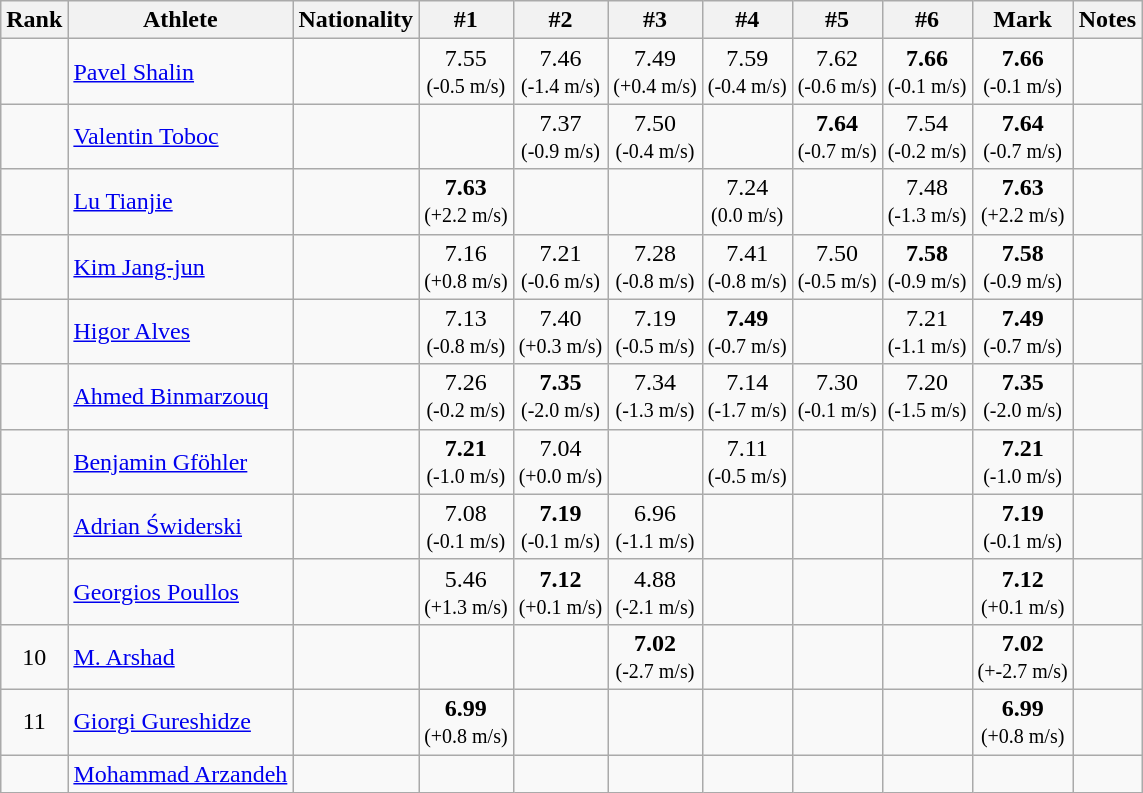<table class="wikitable sortable" style="text-align:center">
<tr>
<th>Rank</th>
<th>Athlete</th>
<th>Nationality</th>
<th>#1</th>
<th>#2</th>
<th>#3</th>
<th>#4</th>
<th>#5</th>
<th>#6</th>
<th>Mark</th>
<th>Notes</th>
</tr>
<tr>
<td></td>
<td align="left"><a href='#'>Pavel Shalin</a></td>
<td align=left></td>
<td>7.55<br> <small>(-0.5 m/s)</small></td>
<td>7.46<br> <small>(-1.4 m/s)</small></td>
<td>7.49<br> <small>(+0.4 m/s)</small></td>
<td>7.59<br> <small>(-0.4 m/s)</small></td>
<td>7.62<br> <small>(-0.6 m/s)</small></td>
<td><strong>7.66</strong><br> <small>(-0.1 m/s)</small></td>
<td><strong>7.66</strong><br> <small>(-0.1 m/s)</small></td>
<td></td>
</tr>
<tr>
<td></td>
<td align="left"><a href='#'>Valentin Toboc</a></td>
<td align=left></td>
<td></td>
<td>7.37<br> <small>(-0.9 m/s)</small></td>
<td>7.50<br> <small>(-0.4 m/s)</small></td>
<td></td>
<td><strong>7.64</strong><br> <small>(-0.7 m/s)</small></td>
<td>7.54<br> <small>(-0.2 m/s)</small></td>
<td><strong>7.64</strong><br> <small>(-0.7 m/s)</small></td>
<td></td>
</tr>
<tr>
<td></td>
<td align="left"><a href='#'>Lu Tianjie</a></td>
<td align=left></td>
<td><strong>7.63</strong><br> <small>(+2.2 m/s)</small></td>
<td></td>
<td></td>
<td>7.24<br> <small>(0.0 m/s)</small></td>
<td></td>
<td>7.48<br> <small>(-1.3 m/s)</small></td>
<td><strong>7.63</strong><br> <small>(+2.2 m/s)</small></td>
<td></td>
</tr>
<tr>
<td></td>
<td align="left"><a href='#'>Kim Jang-jun</a></td>
<td align=left></td>
<td>7.16<br> <small>(+0.8 m/s)</small></td>
<td>7.21<br> <small>(-0.6 m/s)</small></td>
<td>7.28<br> <small>(-0.8 m/s)</small></td>
<td>7.41<br> <small>(-0.8 m/s)</small></td>
<td>7.50<br> <small>(-0.5 m/s)</small></td>
<td><strong>7.58</strong><br> <small>(-0.9 m/s)</small></td>
<td><strong>7.58</strong><br> <small>(-0.9 m/s)</small></td>
<td></td>
</tr>
<tr>
<td></td>
<td align="left"><a href='#'>Higor Alves</a></td>
<td align=left></td>
<td>7.13<br> <small>(-0.8 m/s)</small></td>
<td>7.40<br> <small>(+0.3 m/s)</small></td>
<td>7.19<br> <small>(-0.5 m/s)</small></td>
<td><strong>7.49</strong><br> <small>(-0.7 m/s)</small></td>
<td></td>
<td>7.21<br> <small>(-1.1 m/s)</small></td>
<td><strong>7.49</strong><br> <small>(-0.7 m/s)</small></td>
<td></td>
</tr>
<tr>
<td></td>
<td align="left"><a href='#'>Ahmed Binmarzouq</a></td>
<td align=left></td>
<td>7.26<br> <small>(-0.2 m/s)</small></td>
<td><strong>7.35</strong><br> <small>(-2.0 m/s)</small></td>
<td>7.34<br> <small>(-1.3 m/s)</small></td>
<td>7.14<br> <small>(-1.7 m/s)</small></td>
<td>7.30<br> <small>(-0.1 m/s)</small></td>
<td>7.20<br> <small>(-1.5 m/s)</small></td>
<td><strong>7.35</strong><br> <small>(-2.0 m/s)</small></td>
<td></td>
</tr>
<tr>
<td></td>
<td align="left"><a href='#'>Benjamin Gföhler</a></td>
<td align=left></td>
<td><strong>7.21</strong><br> <small>(-1.0 m/s)</small></td>
<td>7.04<br> <small>(+0.0 m/s)</small></td>
<td></td>
<td>7.11<br> <small>(-0.5 m/s)</small></td>
<td></td>
<td></td>
<td><strong>7.21</strong><br> <small>(-1.0 m/s)</small></td>
<td></td>
</tr>
<tr>
<td></td>
<td align="left"><a href='#'>Adrian Świderski</a></td>
<td align=left></td>
<td>7.08<br> <small>(-0.1 m/s)</small></td>
<td><strong>7.19</strong><br> <small>(-0.1 m/s)</small></td>
<td>6.96<br> <small>(-1.1 m/s)</small></td>
<td></td>
<td></td>
<td></td>
<td><strong>7.19</strong><br> <small>(-0.1 m/s)</small></td>
<td></td>
</tr>
<tr>
<td></td>
<td align="left"><a href='#'>Georgios Poullos</a></td>
<td align=left></td>
<td>5.46<br> <small>(+1.3 m/s)</small></td>
<td><strong>7.12</strong><br> <small>(+0.1 m/s)</small></td>
<td>4.88<br> <small>(-2.1 m/s)</small></td>
<td></td>
<td></td>
<td></td>
<td><strong>7.12</strong><br> <small>(+0.1 m/s)</small></td>
<td></td>
</tr>
<tr>
<td>10</td>
<td align="left"><a href='#'>M. Arshad</a></td>
<td align=left></td>
<td></td>
<td></td>
<td><strong>7.02</strong><br> <small>(-2.7 m/s)</small></td>
<td></td>
<td></td>
<td></td>
<td><strong>7.02</strong><br> <small>(+-2.7 m/s)</small></td>
<td></td>
</tr>
<tr>
<td>11</td>
<td align="left"><a href='#'>Giorgi Gureshidze</a></td>
<td align=left></td>
<td><strong>6.99</strong><br> <small>(+0.8 m/s)</small></td>
<td></td>
<td></td>
<td></td>
<td></td>
<td></td>
<td><strong>6.99</strong><br> <small>(+0.8 m/s)</small></td>
<td></td>
</tr>
<tr>
<td></td>
<td align="left"><a href='#'>Mohammad Arzandeh</a></td>
<td align=left></td>
<td></td>
<td></td>
<td></td>
<td></td>
<td></td>
<td></td>
<td></td>
<td></td>
</tr>
</table>
